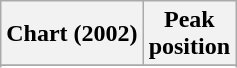<table class="wikitable">
<tr>
<th>Chart (2002)</th>
<th>Peak<br>position</th>
</tr>
<tr>
</tr>
<tr>
</tr>
</table>
